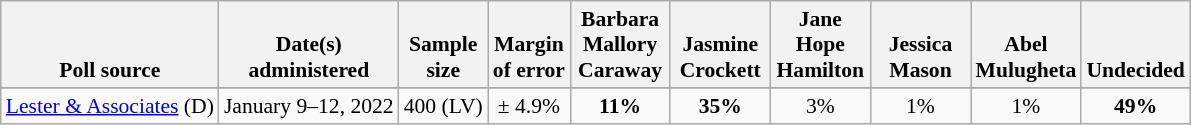<table class="wikitable" style="font-size:90%;text-align:center;">
<tr style="vertical-align:bottom">
<th>Poll source</th>
<th>Date(s)<br>administered</th>
<th>Sample<br>size</th>
<th>Margin<br>of error</th>
<th style="width:60px;">Barbara<br>Mallory<br>Caraway</th>
<th style="width:60px;">Jasmine<br>Crockett</th>
<th style="width:60px;">Jane<br>Hope<br>Hamilton</th>
<th style="width:60px;">Jessica<br>Mason</th>
<th style="width:60px;">Abel<br>Mulugheta</th>
<th>Undecided</th>
</tr>
<tr>
</tr>
<tr>
<td style="text-align:left;"><a href='#'>Lester & Associates</a> (D)</td>
<td>January 9–12, 2022</td>
<td>400 (LV)</td>
<td>± 4.9%</td>
<td><strong>11%</strong></td>
<td><strong>35%</strong></td>
<td>3%</td>
<td>1%</td>
<td>1%</td>
<td><strong>49%</strong></td>
</tr>
</table>
